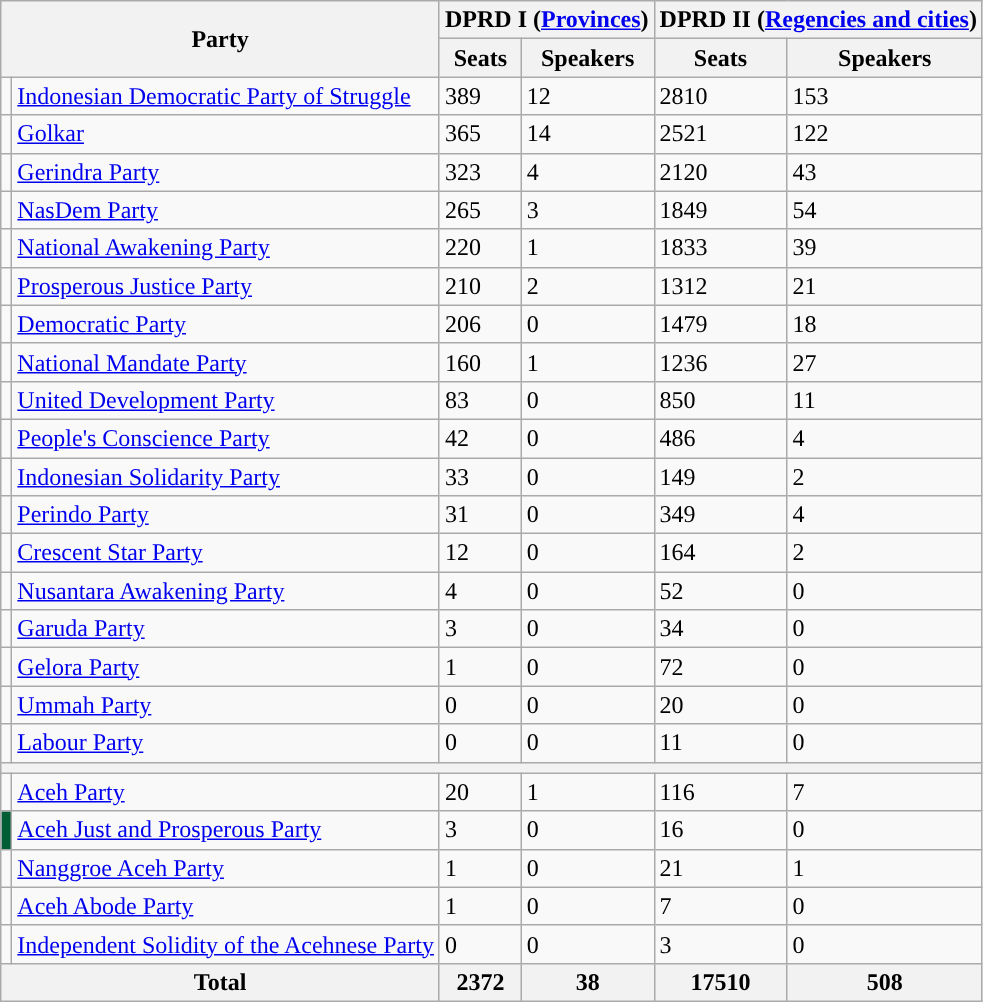<table class="wikitable sortable">
<tr>
<th rowspan=2 colspan=2>Party</th>
<th colspan=2>DPRD I (<a href='#'>Provinces</a>)</th>
<th colspan=2>DPRD II (<a href='#'>Regencies and cities</a>)</th>
</tr>
<tr>
<th>Seats</th>
<th>Speakers</th>
<th>Seats</th>
<th>Speakers</th>
</tr>
<tr>
<td style="background-color: "></td>
<td><a href='#'>Indonesian Democratic Party of Struggle</a></td>
<td>389</td>
<td>12</td>
<td>2810</td>
<td>153</td>
</tr>
<tr>
<td style="background-color: "></td>
<td><a href='#'>Golkar</a></td>
<td>365</td>
<td>14</td>
<td>2521</td>
<td>122</td>
</tr>
<tr>
<td style="background-color: "></td>
<td><a href='#'>Gerindra Party</a></td>
<td>323</td>
<td>4</td>
<td>2120</td>
<td>43</td>
</tr>
<tr>
<td style="background-color: "></td>
<td><a href='#'>NasDem Party</a></td>
<td>265</td>
<td>3</td>
<td>1849</td>
<td>54</td>
</tr>
<tr>
<td style="background-color: "></td>
<td><a href='#'>National Awakening Party</a></td>
<td>220</td>
<td>1</td>
<td>1833</td>
<td>39</td>
</tr>
<tr>
<td style="background-color: "></td>
<td><a href='#'>Prosperous Justice Party</a></td>
<td>210</td>
<td>2</td>
<td>1312</td>
<td>21</td>
</tr>
<tr>
<td style="background-color: "></td>
<td><a href='#'>Democratic Party</a></td>
<td>206</td>
<td>0</td>
<td>1479</td>
<td>18</td>
</tr>
<tr>
<td style="background-color: "></td>
<td><a href='#'>National Mandate Party</a></td>
<td>160</td>
<td>1</td>
<td>1236</td>
<td>27</td>
</tr>
<tr>
<td style="background-color: "></td>
<td><a href='#'>United Development Party</a></td>
<td>83</td>
<td>0</td>
<td>850</td>
<td>11</td>
</tr>
<tr>
<td style="background-color: "></td>
<td><a href='#'>People's Conscience Party</a></td>
<td>42</td>
<td>0</td>
<td>486</td>
<td>4</td>
</tr>
<tr>
<td style="background-color: "></td>
<td><a href='#'>Indonesian Solidarity Party</a></td>
<td>33</td>
<td>0</td>
<td>149</td>
<td>2</td>
</tr>
<tr>
<td style="background-color: "></td>
<td><a href='#'>Perindo Party</a></td>
<td>31</td>
<td>0</td>
<td>349</td>
<td>4</td>
</tr>
<tr>
<td style="background-color: "></td>
<td><a href='#'>Crescent Star Party</a></td>
<td>12</td>
<td>0</td>
<td>164</td>
<td>2</td>
</tr>
<tr>
<td style="background-color: "></td>
<td><a href='#'>Nusantara Awakening Party</a></td>
<td>4</td>
<td>0</td>
<td>52</td>
<td>0</td>
</tr>
<tr>
<td style="background-color: "></td>
<td><a href='#'>Garuda Party</a></td>
<td>3</td>
<td>0</td>
<td>34</td>
<td>0</td>
</tr>
<tr>
<td style="background-color: "></td>
<td><a href='#'>Gelora Party</a></td>
<td>1</td>
<td>0</td>
<td>72</td>
<td>0</td>
</tr>
<tr>
<td style="background-color: "></td>
<td><a href='#'>Ummah Party</a></td>
<td>0</td>
<td>0</td>
<td>20</td>
<td>0</td>
</tr>
<tr>
<td style="background-color: "></td>
<td><a href='#'>Labour Party</a></td>
<td>0</td>
<td>0</td>
<td>11</td>
<td>0</td>
</tr>
<tr>
<th colspan=9></th>
</tr>
<tr>
<td style="background-color: "></td>
<td><a href='#'>Aceh Party</a></td>
<td>20</td>
<td>1</td>
<td>116</td>
<td>7</td>
</tr>
<tr>
<td style="background-color:#005D34"></td>
<td><a href='#'>Aceh Just and Prosperous Party</a></td>
<td>3</td>
<td>0</td>
<td>16</td>
<td>0</td>
</tr>
<tr>
<td style="background-color: "></td>
<td><a href='#'>Nanggroe Aceh Party</a></td>
<td>1</td>
<td>0</td>
<td>21</td>
<td>1</td>
</tr>
<tr>
<td style="background-color: "></td>
<td><a href='#'>Aceh Abode Party</a></td>
<td>1</td>
<td>0</td>
<td>7</td>
<td>0</td>
</tr>
<tr>
<td style="background-color: "></td>
<td><a href='#'>Independent Solidity of the Acehnese Party</a></td>
<td>0</td>
<td>0</td>
<td>3</td>
<td>0</td>
</tr>
<tr>
<th colspan=2><strong>Total</strong></th>
<th>2372</th>
<th>38</th>
<th>17510</th>
<th>508</th>
</tr>
</table>
